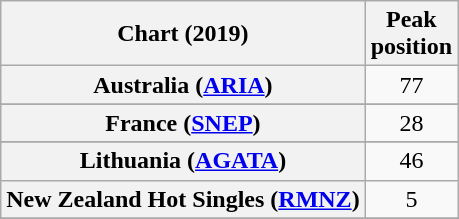<table class="wikitable sortable plainrowheaders" style="text-align:center">
<tr>
<th scope="col">Chart (2019)</th>
<th scope="col">Peak<br>position</th>
</tr>
<tr>
<th scope="row">Australia (<a href='#'>ARIA</a>)</th>
<td>77</td>
</tr>
<tr>
</tr>
<tr>
</tr>
<tr>
<th scope="row">France (<a href='#'>SNEP</a>)</th>
<td>28</td>
</tr>
<tr>
</tr>
<tr>
<th scope="row">Lithuania (<a href='#'>AGATA</a>)</th>
<td>46</td>
</tr>
<tr>
<th scope="row">New Zealand Hot Singles (<a href='#'>RMNZ</a>)</th>
<td>5</td>
</tr>
<tr>
</tr>
<tr>
</tr>
<tr>
</tr>
<tr>
</tr>
<tr>
</tr>
</table>
